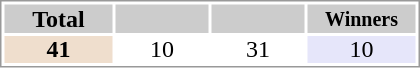<table style="border: 1px solid #999; background-color:#FFFFFF; line-height:16px; text-align:center">
<tr>
<th style="background-color: #ccc;" width="70">Total</th>
<th style="background-color: #ccc;" width="60"><small></small></th>
<th style="background-color: #ccc;" width="60"><small></small></th>
<th style="background-color: #ccc;" width="70"><small>Winners</small></th>
</tr>
<tr>
<td bgcolor=#EFDECD><strong>41</strong></td>
<td>10</td>
<td>31</td>
<td bgcolor="#E6E6FA">10</td>
</tr>
</table>
